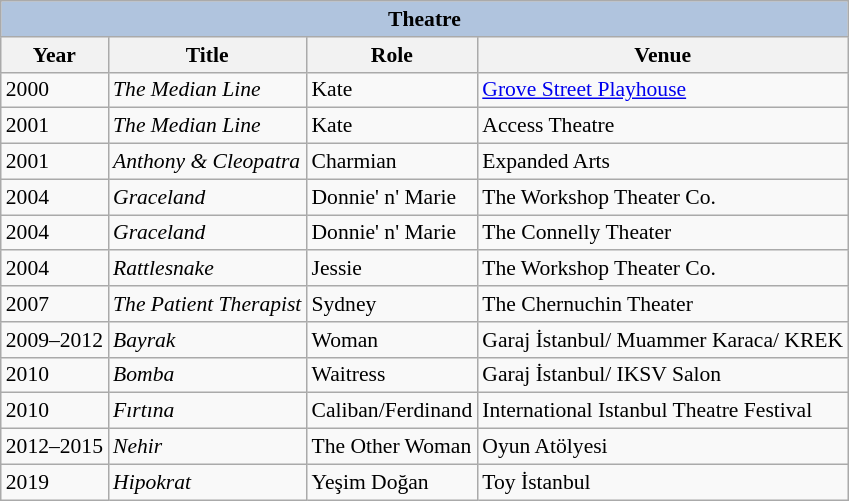<table class="wikitable" style="font-size: 90%;">
<tr>
<th colspan="4" style="background: LightSteelBlue;">Theatre</th>
</tr>
<tr>
<th>Year</th>
<th>Title</th>
<th>Role</th>
<th>Venue</th>
</tr>
<tr>
<td>2000</td>
<td><em>The Median Line</em></td>
<td>Kate</td>
<td><a href='#'>Grove Street Playhouse</a></td>
</tr>
<tr>
<td>2001</td>
<td><em>The Median Line</em></td>
<td>Kate</td>
<td>Access Theatre</td>
</tr>
<tr>
<td>2001</td>
<td><em>Anthony & Cleopatra</em></td>
<td>Charmian</td>
<td>Expanded Arts</td>
</tr>
<tr>
<td>2004</td>
<td><em>Graceland</em></td>
<td>Donnie' n' Marie</td>
<td>The Workshop Theater Co.</td>
</tr>
<tr>
<td>2004</td>
<td><em>Graceland</em></td>
<td>Donnie' n' Marie</td>
<td>The Connelly Theater</td>
</tr>
<tr>
<td>2004</td>
<td><em>Rattlesnake</em></td>
<td>Jessie</td>
<td>The Workshop Theater Co.</td>
</tr>
<tr>
<td>2007</td>
<td><em>The Patient Therapist</em></td>
<td>Sydney</td>
<td>The Chernuchin Theater</td>
</tr>
<tr>
<td>2009–2012</td>
<td><em>Bayrak</em></td>
<td>Woman</td>
<td>Garaj İstanbul/ Muammer Karaca/ KREK</td>
</tr>
<tr>
<td>2010</td>
<td><em>Bomba</em></td>
<td>Waitress</td>
<td>Garaj İstanbul/ IKSV Salon</td>
</tr>
<tr>
<td>2010</td>
<td><em>Fırtına</em></td>
<td>Caliban/Ferdinand</td>
<td>International Istanbul Theatre Festival</td>
</tr>
<tr>
<td>2012–2015</td>
<td><em>Nehir</em></td>
<td>The Other Woman</td>
<td>Oyun Atölyesi</td>
</tr>
<tr>
<td>2019</td>
<td><em>Hipokrat</em></td>
<td>Yeşim Doğan</td>
<td>Toy İstanbul</td>
</tr>
</table>
